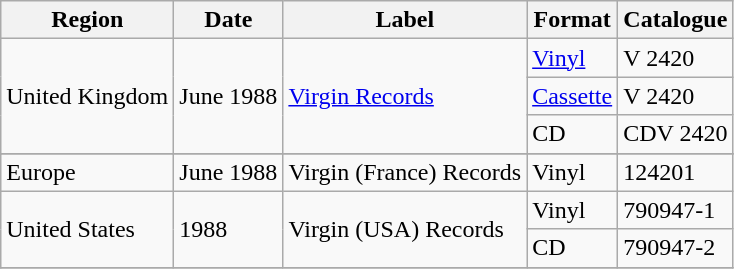<table class="wikitable">
<tr>
<th>Region</th>
<th>Date</th>
<th>Label</th>
<th>Format</th>
<th>Catalogue</th>
</tr>
<tr>
<td rowspan="3">United Kingdom</td>
<td rowspan="3">June 1988</td>
<td rowspan="3"><a href='#'>Virgin Records</a></td>
<td><a href='#'>Vinyl</a></td>
<td>V 2420</td>
</tr>
<tr>
<td><a href='#'>Cassette</a></td>
<td>V 2420</td>
</tr>
<tr>
<td>CD</td>
<td>CDV 2420</td>
</tr>
<tr>
</tr>
<tr>
<td>Europe</td>
<td>June 1988</td>
<td>Virgin (France) Records</td>
<td>Vinyl</td>
<td>124201</td>
</tr>
<tr>
<td rowspan="2">United States</td>
<td rowspan="2">1988</td>
<td rowspan="2">Virgin (USA) Records</td>
<td>Vinyl</td>
<td>790947-1</td>
</tr>
<tr>
<td>CD</td>
<td>790947-2</td>
</tr>
<tr>
</tr>
</table>
